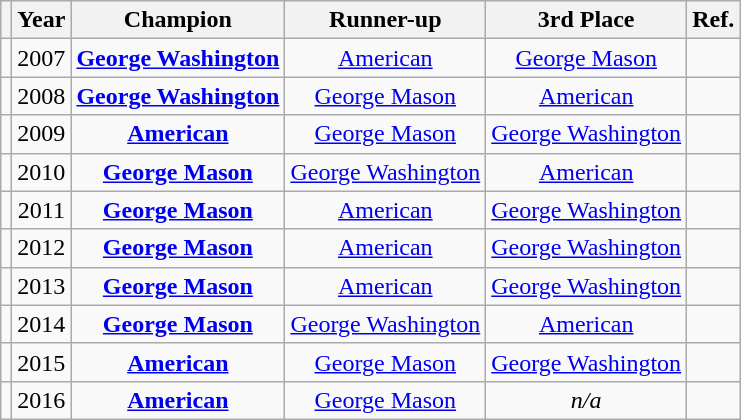<table class="wikitable sortable" style="text-align: center;">
<tr>
<th style= ></th>
<th style= >Year</th>
<th style= >Champion</th>
<th style= >Runner-up</th>
<th style= >3rd Place</th>
<th style= >Ref.</th>
</tr>
<tr>
<td></td>
<td>2007</td>
<td><strong><a href='#'>George Washington</a></strong> </td>
<td><a href='#'>American</a></td>
<td><a href='#'>George Mason</a></td>
<td></td>
</tr>
<tr>
<td></td>
<td>2008</td>
<td><strong><a href='#'>George Washington</a></strong> </td>
<td><a href='#'>George Mason</a></td>
<td><a href='#'>American</a></td>
<td></td>
</tr>
<tr>
<td></td>
<td>2009</td>
<td><strong><a href='#'>American</a></strong> </td>
<td><a href='#'>George Mason</a></td>
<td><a href='#'>George Washington</a></td>
<td></td>
</tr>
<tr>
<td></td>
<td>2010</td>
<td><strong><a href='#'>George Mason</a></strong> </td>
<td><a href='#'>George Washington</a></td>
<td><a href='#'>American</a></td>
<td></td>
</tr>
<tr>
<td></td>
<td>2011</td>
<td><strong><a href='#'>George Mason</a></strong> </td>
<td><a href='#'>American</a></td>
<td><a href='#'>George Washington</a></td>
<td></td>
</tr>
<tr>
<td></td>
<td>2012</td>
<td><strong><a href='#'>George Mason</a></strong> </td>
<td><a href='#'>American</a></td>
<td><a href='#'>George Washington</a></td>
<td></td>
</tr>
<tr>
<td></td>
<td>2013</td>
<td><strong><a href='#'>George Mason</a></strong> </td>
<td><a href='#'>American</a></td>
<td><a href='#'>George Washington</a></td>
<td></td>
</tr>
<tr>
<td></td>
<td>2014</td>
<td><strong><a href='#'>George Mason</a></strong> </td>
<td><a href='#'>George Washington</a></td>
<td><a href='#'>American</a></td>
<td></td>
</tr>
<tr>
<td></td>
<td>2015</td>
<td><strong><a href='#'>American</a></strong> </td>
<td><a href='#'>George Mason</a></td>
<td><a href='#'>George Washington</a></td>
<td></td>
</tr>
<tr>
<td></td>
<td>2016</td>
<td><strong><a href='#'>American</a></strong> </td>
<td><a href='#'>George Mason</a></td>
<td><em>n/a</em></td>
<td></td>
</tr>
</table>
